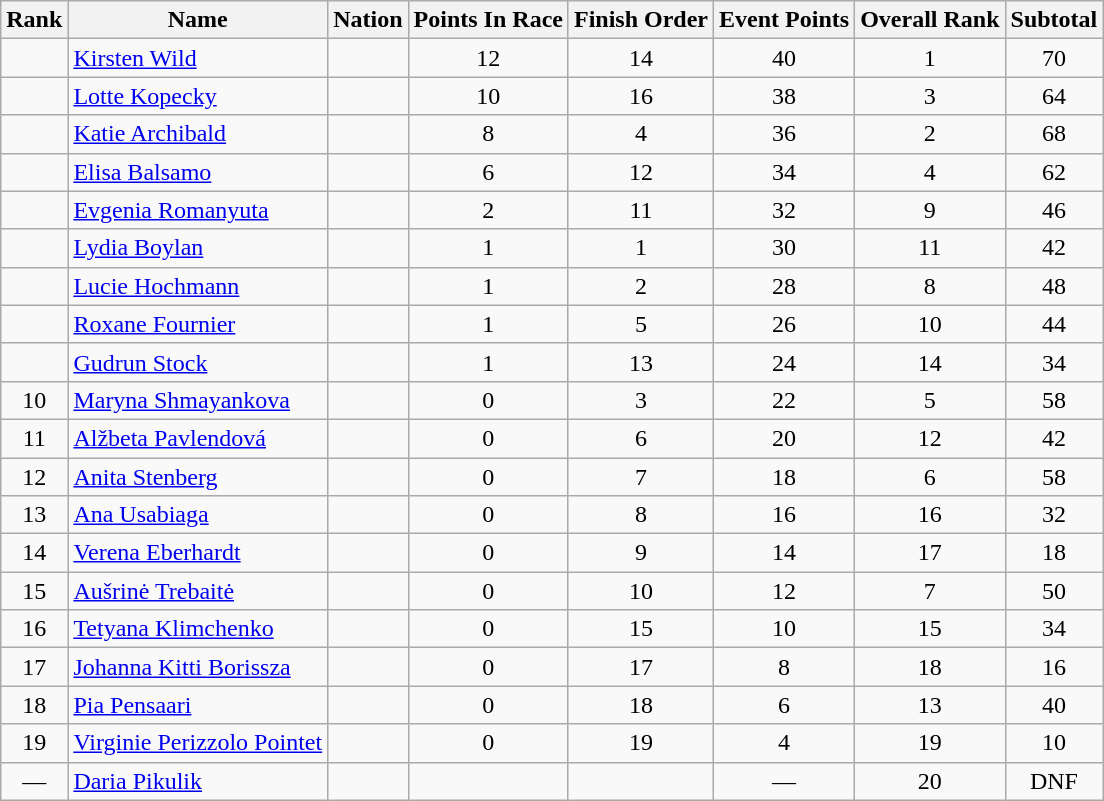<table class="wikitable sortable" style="text-align:center">
<tr>
<th>Rank</th>
<th>Name</th>
<th>Nation</th>
<th>Points In Race</th>
<th>Finish Order</th>
<th>Event Points</th>
<th>Overall Rank</th>
<th>Subtotal</th>
</tr>
<tr>
<td></td>
<td align=left><a href='#'>Kirsten Wild</a></td>
<td align=left></td>
<td>12</td>
<td>14</td>
<td>40</td>
<td>1</td>
<td>70</td>
</tr>
<tr>
<td></td>
<td align=left><a href='#'>Lotte Kopecky</a></td>
<td align=left></td>
<td>10</td>
<td>16</td>
<td>38</td>
<td>3</td>
<td>64</td>
</tr>
<tr>
<td></td>
<td align=left><a href='#'>Katie Archibald</a></td>
<td align=left></td>
<td>8</td>
<td>4</td>
<td>36</td>
<td>2</td>
<td>68</td>
</tr>
<tr>
<td></td>
<td align=left><a href='#'>Elisa Balsamo</a></td>
<td align=left></td>
<td>6</td>
<td>12</td>
<td>34</td>
<td>4</td>
<td>62</td>
</tr>
<tr>
<td></td>
<td align=left><a href='#'>Evgenia Romanyuta</a></td>
<td align=left></td>
<td>2</td>
<td>11</td>
<td>32</td>
<td>9</td>
<td>46</td>
</tr>
<tr>
<td></td>
<td align=left><a href='#'>Lydia Boylan</a></td>
<td align=left></td>
<td>1</td>
<td>1</td>
<td>30</td>
<td>11</td>
<td>42</td>
</tr>
<tr>
<td></td>
<td align=left><a href='#'>Lucie Hochmann</a></td>
<td align=left></td>
<td>1</td>
<td>2</td>
<td>28</td>
<td>8</td>
<td>48</td>
</tr>
<tr>
<td></td>
<td align=left><a href='#'>Roxane Fournier</a></td>
<td align=left></td>
<td>1</td>
<td>5</td>
<td>26</td>
<td>10</td>
<td>44</td>
</tr>
<tr>
<td></td>
<td align=left><a href='#'>Gudrun Stock</a></td>
<td align=left></td>
<td>1</td>
<td>13</td>
<td>24</td>
<td>14</td>
<td>34</td>
</tr>
<tr>
<td>10</td>
<td align=left><a href='#'>Maryna Shmayankova</a></td>
<td align=left></td>
<td>0</td>
<td>3</td>
<td>22</td>
<td>5</td>
<td>58</td>
</tr>
<tr>
<td>11</td>
<td align=left><a href='#'>Alžbeta Pavlendová</a></td>
<td align=left></td>
<td>0</td>
<td>6</td>
<td>20</td>
<td>12</td>
<td>42</td>
</tr>
<tr>
<td>12</td>
<td align=left><a href='#'>Anita Stenberg</a></td>
<td align=left></td>
<td>0</td>
<td>7</td>
<td>18</td>
<td>6</td>
<td>58</td>
</tr>
<tr>
<td>13</td>
<td align=left><a href='#'>Ana Usabiaga</a></td>
<td align=left></td>
<td>0</td>
<td>8</td>
<td>16</td>
<td>16</td>
<td>32</td>
</tr>
<tr>
<td>14</td>
<td align=left><a href='#'>Verena Eberhardt</a></td>
<td align=left></td>
<td>0</td>
<td>9</td>
<td>14</td>
<td>17</td>
<td>18</td>
</tr>
<tr>
<td>15</td>
<td align=left><a href='#'>Aušrinė Trebaitė</a></td>
<td align=left></td>
<td>0</td>
<td>10</td>
<td>12</td>
<td>7</td>
<td>50</td>
</tr>
<tr>
<td>16</td>
<td align=left><a href='#'>Tetyana Klimchenko</a></td>
<td align=left></td>
<td>0</td>
<td>15</td>
<td>10</td>
<td>15</td>
<td>34</td>
</tr>
<tr>
<td>17</td>
<td align=left><a href='#'>Johanna Kitti Borissza</a></td>
<td align=left></td>
<td>0</td>
<td>17</td>
<td>8</td>
<td>18</td>
<td>16</td>
</tr>
<tr>
<td>18</td>
<td align=left><a href='#'>Pia Pensaari</a></td>
<td align=left></td>
<td>0</td>
<td>18</td>
<td>6</td>
<td>13</td>
<td>40</td>
</tr>
<tr>
<td>19</td>
<td align=left><a href='#'>Virginie Perizzolo Pointet</a></td>
<td align=left></td>
<td>0</td>
<td>19</td>
<td>4</td>
<td>19</td>
<td>10</td>
</tr>
<tr>
<td>—</td>
<td align=left><a href='#'>Daria Pikulik</a></td>
<td align=left></td>
<td></td>
<td></td>
<td>—</td>
<td>20</td>
<td>DNF</td>
</tr>
</table>
